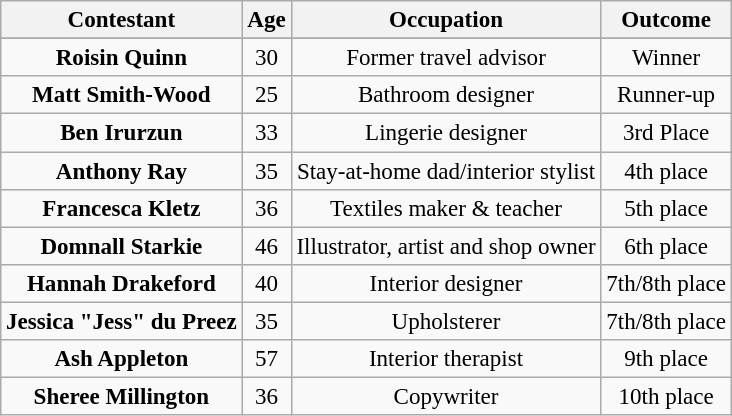<table class="wikitable sortable" border="2" style="text-align:center;font-size:96%">
<tr>
<th>Contestant</th>
<th>Age</th>
<th>Occupation</th>
<th>Outcome</th>
</tr>
<tr>
</tr>
<tr>
<td><strong>Roisin Quinn</strong></td>
<td>30</td>
<td>Former travel advisor</td>
<td>Winner</td>
</tr>
<tr>
<td><strong>Matt Smith-Wood</strong></td>
<td>25</td>
<td>Bathroom designer</td>
<td>Runner-up</td>
</tr>
<tr>
<td><strong>Ben Irurzun</strong></td>
<td>33</td>
<td>Lingerie designer</td>
<td>3rd Place</td>
</tr>
<tr>
<td><strong>Anthony Ray</strong></td>
<td>35</td>
<td>Stay-at-home dad/interior stylist</td>
<td>4th place</td>
</tr>
<tr>
<td><strong>Francesca Kletz</strong></td>
<td>36</td>
<td>Textiles maker & teacher</td>
<td>5th place</td>
</tr>
<tr>
<td><strong>Domnall Starkie</strong></td>
<td>46</td>
<td>Illustrator, artist and shop owner</td>
<td>6th place</td>
</tr>
<tr>
<td><strong>Hannah Drakeford</strong></td>
<td>40</td>
<td>Interior designer</td>
<td>7th/8th place</td>
</tr>
<tr>
<td><strong>Jessica "Jess" du Preez</strong></td>
<td>35</td>
<td>Upholsterer</td>
<td>7th/8th place</td>
</tr>
<tr>
<td><strong>Ash Appleton</strong></td>
<td>57</td>
<td>Interior therapist</td>
<td>9th place</td>
</tr>
<tr>
<td><strong>Sheree Millington</strong></td>
<td>36</td>
<td>Copywriter</td>
<td>10th place</td>
</tr>
</table>
